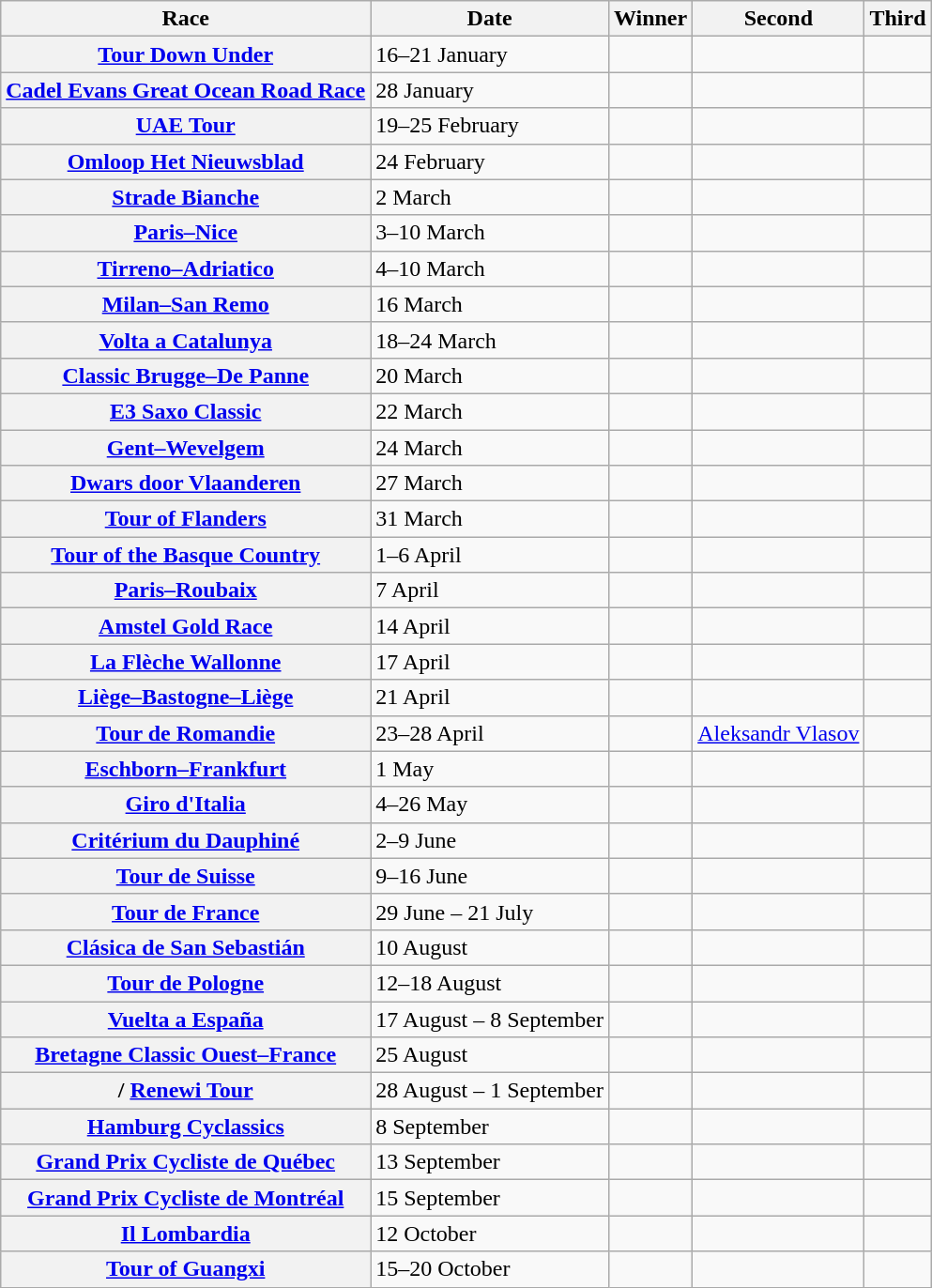<table class="wikitable plainrowheaders">
<tr>
<th scope="col">Race</th>
<th scope="col">Date</th>
<th scope="col">Winner</th>
<th scope="col">Second</th>
<th scope="col">Third</th>
</tr>
<tr>
<th scope="row"> <a href='#'>Tour Down Under</a></th>
<td>16–21 January</td>
<td></td>
<td></td>
<td></td>
</tr>
<tr>
<th scope="row"> <a href='#'>Cadel Evans Great Ocean Road Race</a></th>
<td>28 January</td>
<td></td>
<td></td>
<td></td>
</tr>
<tr>
<th scope="row"> <a href='#'>UAE Tour</a></th>
<td>19–25 February</td>
<td></td>
<td></td>
<td></td>
</tr>
<tr>
<th scope="row"> <a href='#'>Omloop Het Nieuwsblad</a></th>
<td>24 February</td>
<td></td>
<td></td>
<td></td>
</tr>
<tr>
<th scope="row"> <a href='#'>Strade Bianche</a></th>
<td>2 March</td>
<td></td>
<td></td>
<td></td>
</tr>
<tr>
<th scope="row"> <a href='#'>Paris–Nice</a></th>
<td>3–10 March</td>
<td></td>
<td></td>
<td></td>
</tr>
<tr>
<th scope="row"> <a href='#'>Tirreno–Adriatico</a></th>
<td>4–10 March</td>
<td></td>
<td></td>
<td></td>
</tr>
<tr>
<th scope="row"> <a href='#'>Milan–San Remo</a></th>
<td>16 March</td>
<td></td>
<td></td>
<td></td>
</tr>
<tr>
<th scope="row"> <a href='#'>Volta a Catalunya</a></th>
<td>18–24 March</td>
<td></td>
<td></td>
<td></td>
</tr>
<tr>
<th scope="row"> <a href='#'>Classic Brugge–De Panne</a></th>
<td>20 March</td>
<td></td>
<td></td>
<td></td>
</tr>
<tr>
<th scope="row"> <a href='#'>E3 Saxo Classic</a></th>
<td>22 March</td>
<td></td>
<td></td>
<td></td>
</tr>
<tr>
<th scope="row"> <a href='#'>Gent–Wevelgem</a></th>
<td>24 March</td>
<td></td>
<td></td>
<td></td>
</tr>
<tr>
<th scope="row"> <a href='#'>Dwars door Vlaanderen</a></th>
<td>27 March</td>
<td></td>
<td></td>
<td></td>
</tr>
<tr>
<th scope="row"> <a href='#'>Tour of Flanders</a></th>
<td>31 March</td>
<td></td>
<td></td>
<td></td>
</tr>
<tr>
<th scope="row"> <a href='#'>Tour of the Basque Country</a></th>
<td>1–6 April</td>
<td></td>
<td></td>
<td></td>
</tr>
<tr>
<th scope="row"> <a href='#'>Paris–Roubaix</a></th>
<td>7 April</td>
<td></td>
<td></td>
<td></td>
</tr>
<tr>
<th scope="row"> <a href='#'>Amstel Gold Race</a></th>
<td>14 April</td>
<td></td>
<td></td>
<td></td>
</tr>
<tr>
<th scope="row"> <a href='#'>La Flèche Wallonne</a></th>
<td>17 April</td>
<td></td>
<td></td>
<td></td>
</tr>
<tr>
<th scope="row"> <a href='#'>Liège–Bastogne–Liège</a></th>
<td>21 April</td>
<td></td>
<td></td>
<td></td>
</tr>
<tr>
<th scope="row"> <a href='#'>Tour de Romandie</a></th>
<td>23–28 April</td>
<td></td>
<td> <a href='#'>Aleksandr Vlasov</a></td>
<td></td>
</tr>
<tr>
<th scope="row"> <a href='#'>Eschborn–Frankfurt</a></th>
<td>1 May</td>
<td></td>
<td></td>
<td></td>
</tr>
<tr>
<th scope="row"> <a href='#'>Giro d'Italia</a></th>
<td>4–26 May</td>
<td></td>
<td></td>
<td></td>
</tr>
<tr>
<th scope="row"> <a href='#'>Critérium du Dauphiné</a></th>
<td>2–9 June</td>
<td></td>
<td></td>
<td></td>
</tr>
<tr>
<th scope="row"> <a href='#'>Tour de Suisse</a></th>
<td>9–16 June</td>
<td></td>
<td></td>
<td></td>
</tr>
<tr>
<th scope="row"> <a href='#'>Tour de France</a></th>
<td>29 June – 21 July</td>
<td></td>
<td></td>
<td></td>
</tr>
<tr>
<th scope="row"> <a href='#'>Clásica de San Sebastián</a></th>
<td>10 August</td>
<td></td>
<td></td>
<td></td>
</tr>
<tr>
<th scope="row"> <a href='#'>Tour de Pologne</a></th>
<td>12–18 August</td>
<td></td>
<td></td>
<td></td>
</tr>
<tr>
<th scope="row"> <a href='#'>Vuelta a España</a></th>
<td>17 August – 8 September</td>
<td></td>
<td></td>
<td></td>
</tr>
<tr>
<th scope="row"> <a href='#'>Bretagne Classic Ouest–France</a></th>
<td>25 August</td>
<td></td>
<td></td>
<td></td>
</tr>
<tr>
<th scope="row">/ <a href='#'>Renewi Tour</a></th>
<td>28 August – 1 September</td>
<td></td>
<td></td>
<td></td>
</tr>
<tr>
<th scope="row"> <a href='#'>Hamburg Cyclassics</a></th>
<td>8 September</td>
<td></td>
<td></td>
<td></td>
</tr>
<tr>
<th scope="row"> <a href='#'>Grand Prix Cycliste de Québec</a></th>
<td>13 September</td>
<td></td>
<td></td>
<td></td>
</tr>
<tr>
<th scope="row"> <a href='#'>Grand Prix Cycliste de Montréal</a></th>
<td>15 September</td>
<td></td>
<td></td>
<td></td>
</tr>
<tr>
<th scope="row"> <a href='#'>Il Lombardia</a></th>
<td>12 October</td>
<td></td>
<td></td>
<td></td>
</tr>
<tr>
<th scope="row"> <a href='#'>Tour of Guangxi</a></th>
<td>15–20 October</td>
<td></td>
<td></td>
<td></td>
</tr>
</table>
